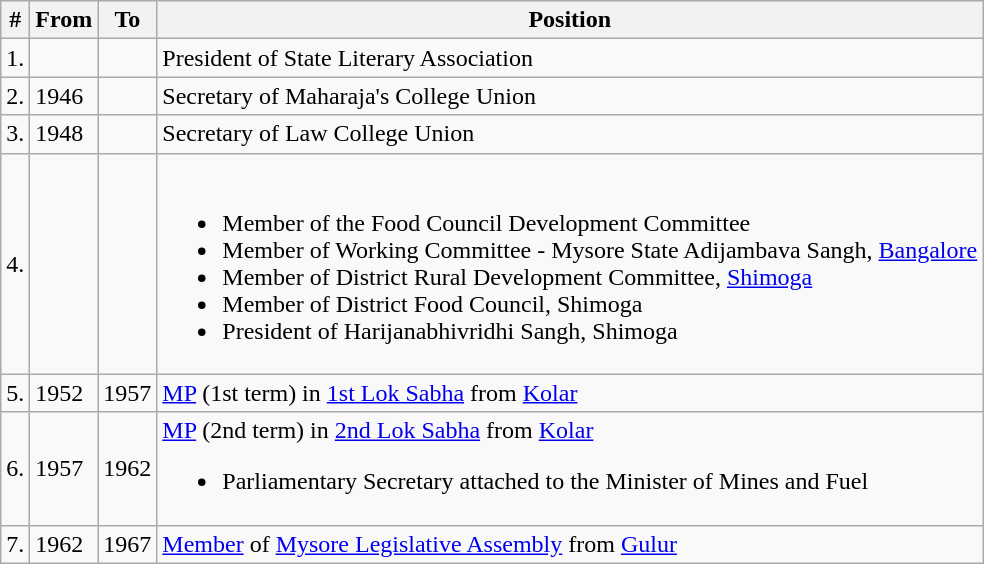<table class="wikitable">
<tr>
<th>#</th>
<th>From</th>
<th>To</th>
<th>Position</th>
</tr>
<tr>
<td>1.</td>
<td></td>
<td></td>
<td>President of State Literary Association</td>
</tr>
<tr>
<td>2.</td>
<td>1946</td>
<td></td>
<td>Secretary of Maharaja's College Union</td>
</tr>
<tr>
<td>3.</td>
<td>1948</td>
<td></td>
<td>Secretary of Law College Union</td>
</tr>
<tr>
<td>4.</td>
<td></td>
<td></td>
<td><br><ul><li>Member of the Food Council Development Committee</li><li>Member of Working Committee - Mysore State Adijambava Sangh, <a href='#'>Bangalore</a></li><li>Member of District Rural Development Committee, <a href='#'>Shimoga</a></li><li>Member of District Food Council, Shimoga</li><li>President of Harijanabhivridhi Sangh, Shimoga</li></ul></td>
</tr>
<tr>
<td>5.</td>
<td>1952</td>
<td>1957</td>
<td><a href='#'>MP</a> (1st term) in <a href='#'>1st Lok Sabha</a> from <a href='#'>Kolar</a></td>
</tr>
<tr>
<td>6.</td>
<td>1957</td>
<td>1962</td>
<td><a href='#'>MP</a> (2nd term) in <a href='#'>2nd Lok Sabha</a> from <a href='#'>Kolar</a><br><ul><li>Parliamentary Secretary attached to the Minister of Mines and Fuel</li></ul></td>
</tr>
<tr>
<td>7.</td>
<td>1962</td>
<td>1967</td>
<td><a href='#'>Member</a> of <a href='#'>Mysore Legislative Assembly</a> from <a href='#'>Gulur</a></td>
</tr>
</table>
